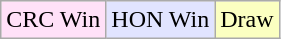<table class="wikitable">
<tr>
<td bgcolor=FFE1F8>CRC Win</td>
<td bgcolor=E1E4FF>HON Win</td>
<td bgcolor=FBFFC1>Draw</td>
</tr>
</table>
